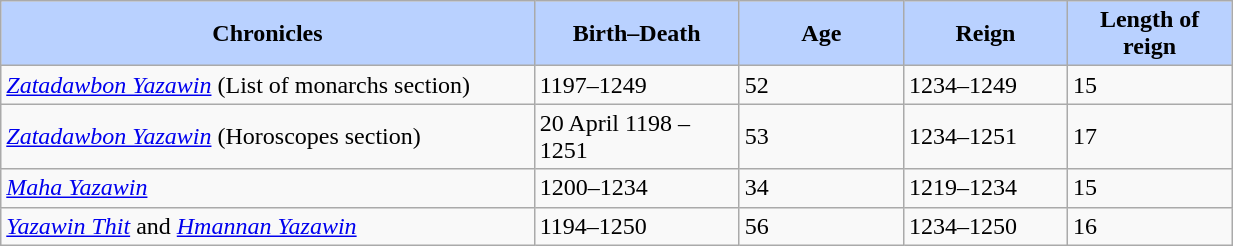<table width=65% class="wikitable">
<tr>
<th style="background-color:#B9D1FF" width=26%>Chronicles</th>
<th style="background-color:#B9D1FF" width=10%>Birth–Death</th>
<th style="background-color:#B9D1FF" width=8%>Age</th>
<th style="background-color:#B9D1FF" width=8%>Reign</th>
<th style="background-color:#B9D1FF" width=8%>Length of reign</th>
</tr>
<tr>
<td><em><a href='#'>Zatadawbon Yazawin</a></em> (List of monarchs section)</td>
<td>1197–1249</td>
<td>52</td>
<td>1234–1249</td>
<td>15</td>
</tr>
<tr>
<td><em><a href='#'>Zatadawbon Yazawin</a></em> (Horoscopes section)</td>
<td>20 April 1198 – 1251</td>
<td>53</td>
<td>1234–1251</td>
<td>17</td>
</tr>
<tr>
<td><em><a href='#'>Maha Yazawin</a></em></td>
<td>1200–1234</td>
<td>34</td>
<td>1219–1234</td>
<td>15</td>
</tr>
<tr>
<td><em><a href='#'>Yazawin Thit</a></em> and <em><a href='#'>Hmannan Yazawin</a></em></td>
<td>1194–1250</td>
<td>56</td>
<td>1234–1250</td>
<td>16</td>
</tr>
</table>
